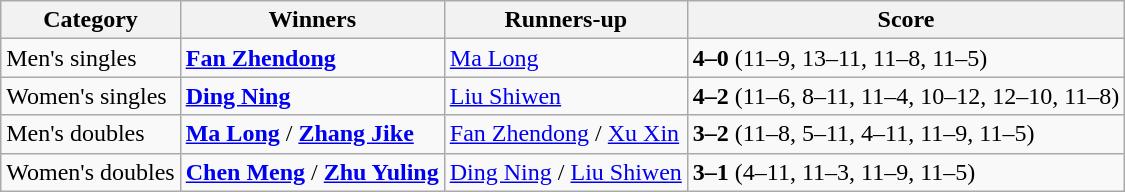<table class=wikitable style="white-space:nowrap;">
<tr>
<th>Category</th>
<th>Winners</th>
<th>Runners-up</th>
<th>Score</th>
</tr>
<tr>
<td>Men's singles</td>
<td> <strong><a href='#'>Fan Zhendong</a></strong></td>
<td> <a href='#'>Ma Long</a></td>
<td><strong>4–0</strong> (11–9, 13–11, 11–8, 11–5)</td>
</tr>
<tr>
<td>Women's singles</td>
<td> <strong><a href='#'>Ding Ning</a></strong></td>
<td> <a href='#'>Liu Shiwen</a></td>
<td><strong>4–2</strong> (11–6, 8–11, 11–4, 10–12, 12–10, 11–8)</td>
</tr>
<tr>
<td>Men's doubles</td>
<td> <strong><a href='#'>Ma Long</a></strong> / <strong><a href='#'>Zhang Jike</a></strong></td>
<td> <a href='#'>Fan Zhendong</a> / <a href='#'>Xu Xin</a></td>
<td><strong>3–2</strong> (11–8, 5–11, 4–11, 11–9, 11–5)</td>
</tr>
<tr>
<td>Women's doubles</td>
<td> <strong><a href='#'>Chen Meng</a></strong> / <strong><a href='#'>Zhu Yuling</a></strong></td>
<td> <a href='#'>Ding Ning</a> / <a href='#'>Liu Shiwen</a></td>
<td><strong>3–1</strong> (4–11, 11–3, 11–9, 11–5)</td>
</tr>
</table>
